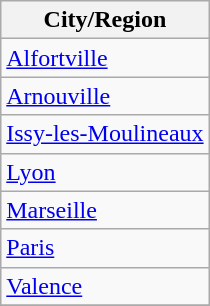<table class="wikitable">
<tr>
<th>City/Region</th>
</tr>
<tr>
<td><a href='#'>Alfortville</a></td>
</tr>
<tr>
<td><a href='#'>Arnouville</a></td>
</tr>
<tr>
<td><a href='#'>Issy-les-Moulineaux</a></td>
</tr>
<tr>
<td><a href='#'>Lyon</a></td>
</tr>
<tr>
<td><a href='#'>Marseille</a></td>
</tr>
<tr>
<td><a href='#'>Paris</a></td>
</tr>
<tr>
<td><a href='#'>Valence</a></td>
</tr>
<tr>
</tr>
</table>
